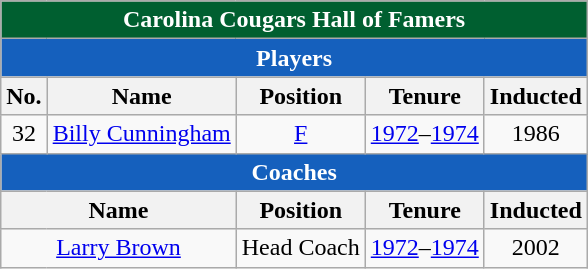<table class="wikitable" style="text-align:center">
<tr>
<th colspan="5" style="background:#005F30; color:#FFFFFF;">Carolina Cougars Hall of Famers</th>
</tr>
<tr>
<th colspan="5" style="text-align:center; background:#1560BD; color:#FFFFFF;">Players</th>
</tr>
<tr>
<th>No.</th>
<th>Name</th>
<th>Position</th>
<th>Tenure</th>
<th>Inducted</th>
</tr>
<tr>
<td>32</td>
<td><a href='#'>Billy Cunningham</a></td>
<td><a href='#'>F</a></td>
<td><a href='#'>1972</a>–<a href='#'>1974</a></td>
<td>1986</td>
</tr>
<tr>
<th colspan="5" style="text-align:center; background:#1560BD; color:#FFFFFF;">Coaches</th>
</tr>
<tr>
<th colspan=2>Name</th>
<th>Position</th>
<th>Tenure</th>
<th>Inducted</th>
</tr>
<tr>
<td colspan=2><a href='#'>Larry Brown</a></td>
<td>Head Coach</td>
<td><a href='#'>1972</a>–<a href='#'>1974</a></td>
<td>2002</td>
</tr>
</table>
